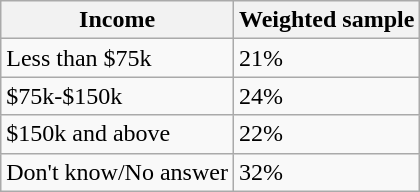<table class="wikitable">
<tr>
<th>Income</th>
<th>Weighted sample</th>
</tr>
<tr>
<td>Less than $75k</td>
<td>21%</td>
</tr>
<tr>
<td>$75k-$150k</td>
<td>24%</td>
</tr>
<tr>
<td>$150k and above</td>
<td>22%</td>
</tr>
<tr>
<td>Don't know/No answer</td>
<td>32%</td>
</tr>
</table>
